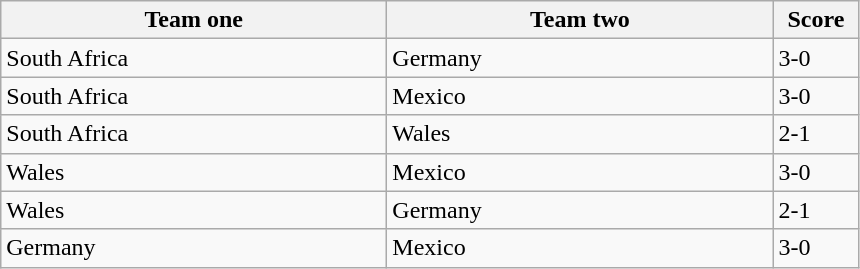<table class="wikitable">
<tr>
<th width=250>Team one</th>
<th width=250>Team two</th>
<th width=50>Score</th>
</tr>
<tr>
<td> South Africa</td>
<td> Germany</td>
<td>3-0</td>
</tr>
<tr>
<td> South Africa</td>
<td> Mexico</td>
<td>3-0</td>
</tr>
<tr>
<td> South Africa</td>
<td> Wales</td>
<td>2-1</td>
</tr>
<tr>
<td> Wales</td>
<td> Mexico</td>
<td>3-0</td>
</tr>
<tr>
<td> Wales</td>
<td> Germany</td>
<td>2-1</td>
</tr>
<tr>
<td> Germany</td>
<td> Mexico</td>
<td>3-0</td>
</tr>
</table>
